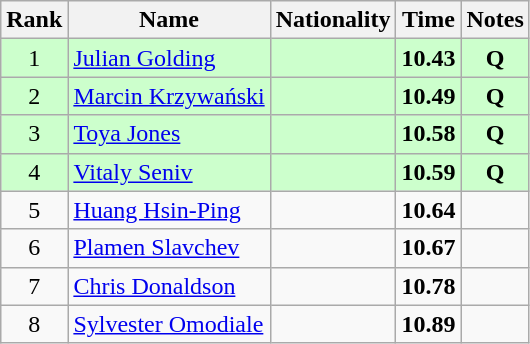<table class="wikitable sortable" style="text-align:center">
<tr>
<th>Rank</th>
<th>Name</th>
<th>Nationality</th>
<th>Time</th>
<th>Notes</th>
</tr>
<tr bgcolor=ccffcc>
<td>1</td>
<td align=left><a href='#'>Julian Golding</a></td>
<td align=left></td>
<td><strong>10.43</strong></td>
<td><strong>Q</strong></td>
</tr>
<tr bgcolor=ccffcc>
<td>2</td>
<td align=left><a href='#'>Marcin Krzywański</a></td>
<td align=left></td>
<td><strong>10.49</strong></td>
<td><strong>Q</strong></td>
</tr>
<tr bgcolor=ccffcc>
<td>3</td>
<td align=left><a href='#'>Toya Jones</a></td>
<td align=left></td>
<td><strong>10.58</strong></td>
<td><strong>Q</strong></td>
</tr>
<tr bgcolor=ccffcc>
<td>4</td>
<td align=left><a href='#'>Vitaly Seniv</a></td>
<td align=left></td>
<td><strong>10.59</strong></td>
<td><strong>Q</strong></td>
</tr>
<tr>
<td>5</td>
<td align=left><a href='#'>Huang Hsin-Ping</a></td>
<td align=left></td>
<td><strong>10.64</strong></td>
<td></td>
</tr>
<tr>
<td>6</td>
<td align=left><a href='#'>Plamen Slavchev</a></td>
<td align=left></td>
<td><strong>10.67</strong></td>
<td></td>
</tr>
<tr>
<td>7</td>
<td align=left><a href='#'>Chris Donaldson</a></td>
<td align=left></td>
<td><strong>10.78</strong></td>
<td></td>
</tr>
<tr>
<td>8</td>
<td align=left><a href='#'>Sylvester Omodiale</a></td>
<td align=left></td>
<td><strong>10.89</strong></td>
<td></td>
</tr>
</table>
